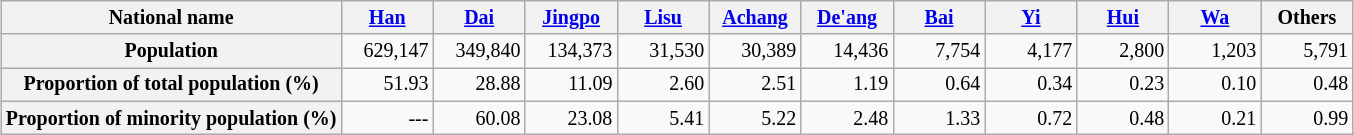<table class="wikitable" style="margin: 1em auto 1em auto; font-size:smaller; text-align:right">
<tr>
<th>National name</th>
<th width="55"><a href='#'>Han</a></th>
<th width="55"><a href='#'>Dai</a></th>
<th width="55"><a href='#'>Jingpo</a></th>
<th width="55"><a href='#'>Lisu</a></th>
<th width="55"><a href='#'>Achang</a></th>
<th width="55"><a href='#'>De'ang</a></th>
<th width="55"><a href='#'>Bai</a></th>
<th width="55"><a href='#'>Yi</a></th>
<th width="55"><a href='#'>Hui</a></th>
<th width="55"><a href='#'>Wa</a></th>
<th width="55">Others</th>
</tr>
<tr>
<th>Population</th>
<td>629,147</td>
<td>349,840</td>
<td>134,373</td>
<td>31,530</td>
<td>30,389</td>
<td>14,436</td>
<td>7,754</td>
<td>4,177</td>
<td>2,800</td>
<td>1,203</td>
<td>5,791</td>
</tr>
<tr>
<th>Proportion of total population (%)</th>
<td>51.93</td>
<td>28.88</td>
<td>11.09</td>
<td>2.60</td>
<td>2.51</td>
<td>1.19</td>
<td>0.64</td>
<td>0.34</td>
<td>0.23</td>
<td>0.10</td>
<td>0.48</td>
</tr>
<tr>
<th>Proportion of minority population (%)</th>
<td>---</td>
<td>60.08</td>
<td>23.08</td>
<td>5.41</td>
<td>5.22</td>
<td>2.48</td>
<td>1.33</td>
<td>0.72</td>
<td>0.48</td>
<td>0.21</td>
<td>0.99</td>
</tr>
</table>
